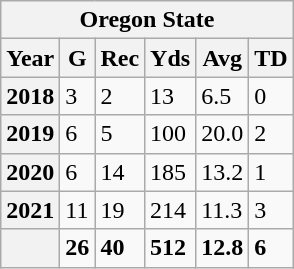<table class="wikitable sortable">
<tr>
<th colspan="6">Oregon State</th>
</tr>
<tr>
<th>Year</th>
<th>G</th>
<th>Rec</th>
<th>Yds</th>
<th>Avg</th>
<th>TD</th>
</tr>
<tr>
<th>2018</th>
<td>3</td>
<td>2</td>
<td>13</td>
<td>6.5</td>
<td>0</td>
</tr>
<tr>
<th>2019</th>
<td>6</td>
<td>5</td>
<td>100</td>
<td>20.0</td>
<td>2</td>
</tr>
<tr>
<th>2020</th>
<td>6</td>
<td>14</td>
<td>185</td>
<td>13.2</td>
<td>1</td>
</tr>
<tr>
<th>2021</th>
<td>11</td>
<td>19</td>
<td>214</td>
<td>11.3</td>
<td>3</td>
</tr>
<tr>
<th></th>
<td><strong>26</strong></td>
<td><strong>40</strong></td>
<td><strong>512</strong></td>
<td><strong>12.8</strong></td>
<td><strong>6</strong></td>
</tr>
</table>
